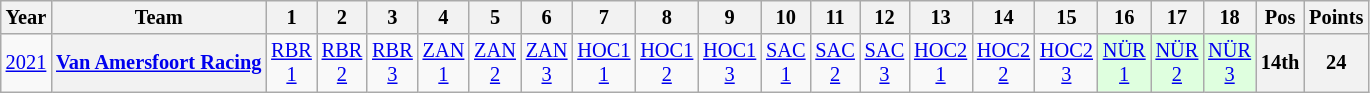<table class="wikitable" style="text-align:center; font-size:85%">
<tr>
<th>Year</th>
<th>Team</th>
<th>1</th>
<th>2</th>
<th>3</th>
<th>4</th>
<th>5</th>
<th>6</th>
<th>7</th>
<th>8</th>
<th>9</th>
<th>10</th>
<th>11</th>
<th>12</th>
<th>13</th>
<th>14</th>
<th>15</th>
<th>16</th>
<th>17</th>
<th>18</th>
<th>Pos</th>
<th>Points</th>
</tr>
<tr>
<td><a href='#'>2021</a></td>
<th nowrap><a href='#'>Van Amersfoort Racing</a></th>
<td style="background:#;"><a href='#'>RBR<br>1</a></td>
<td style="background:#;"><a href='#'>RBR<br>2</a></td>
<td style="background:#;"><a href='#'>RBR<br>3</a></td>
<td style="background:#;"><a href='#'>ZAN<br>1</a></td>
<td style="background:#;"><a href='#'>ZAN<br>2</a></td>
<td style="background:#;"><a href='#'>ZAN<br>3</a></td>
<td style="background:#;"><a href='#'>HOC1<br>1</a></td>
<td style="background:#;"><a href='#'>HOC1<br>2</a></td>
<td style="background:#;"><a href='#'>HOC1<br>3</a></td>
<td style="background:#;"><a href='#'>SAC<br>1</a></td>
<td style="background:#;"><a href='#'>SAC<br>2</a></td>
<td style="background:#;"><a href='#'>SAC<br>3</a></td>
<td style="background:#;"><a href='#'>HOC2<br>1</a></td>
<td style="background:#;"><a href='#'>HOC2<br>2</a></td>
<td style="background:#;"><a href='#'>HOC2<br>3</a></td>
<td style="background:#DFFFDF;"><a href='#'>NÜR<br>1</a><br></td>
<td style="background:#DFFFDF;"><a href='#'>NÜR<br>2</a><br></td>
<td style="background:#DFFFDF;"><a href='#'>NÜR<br>3</a><br></td>
<th>14th</th>
<th>24</th>
</tr>
</table>
